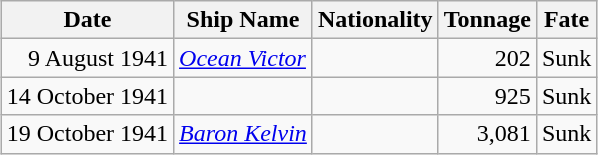<table class="wikitable sortable" style="margin: 1em auto 1em auto;" style="margin: 1em auto 1em auto;">
<tr>
<th>Date</th>
<th>Ship Name</th>
<th>Nationality</th>
<th>Tonnage</th>
<th>Fate</th>
</tr>
<tr>
<td align="right">9 August 1941</td>
<td align="left"><a href='#'><em>Ocean Victor</em></a></td>
<td align="left"></td>
<td align="right">202</td>
<td align="left">Sunk</td>
</tr>
<tr>
<td align="right">14 October 1941</td>
<td align="left"></td>
<td align="left"></td>
<td align="right">925</td>
<td align="left">Sunk</td>
</tr>
<tr>
<td align="right">19 October 1941</td>
<td align="left"><a href='#'><em>Baron Kelvin</em></a></td>
<td align="left"></td>
<td align="right">3,081</td>
<td align="left">Sunk</td>
</tr>
</table>
